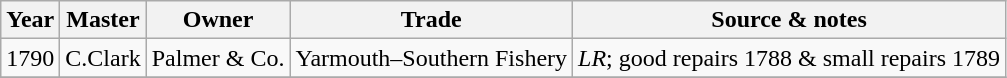<table class=" wikitable">
<tr>
<th>Year</th>
<th>Master</th>
<th>Owner</th>
<th>Trade</th>
<th>Source & notes</th>
</tr>
<tr>
<td>1790</td>
<td>C.Clark</td>
<td>Palmer & Co.</td>
<td>Yarmouth–Southern Fishery</td>
<td><em>LR</em>; good repairs 1788 & small repairs 1789</td>
</tr>
<tr>
</tr>
</table>
